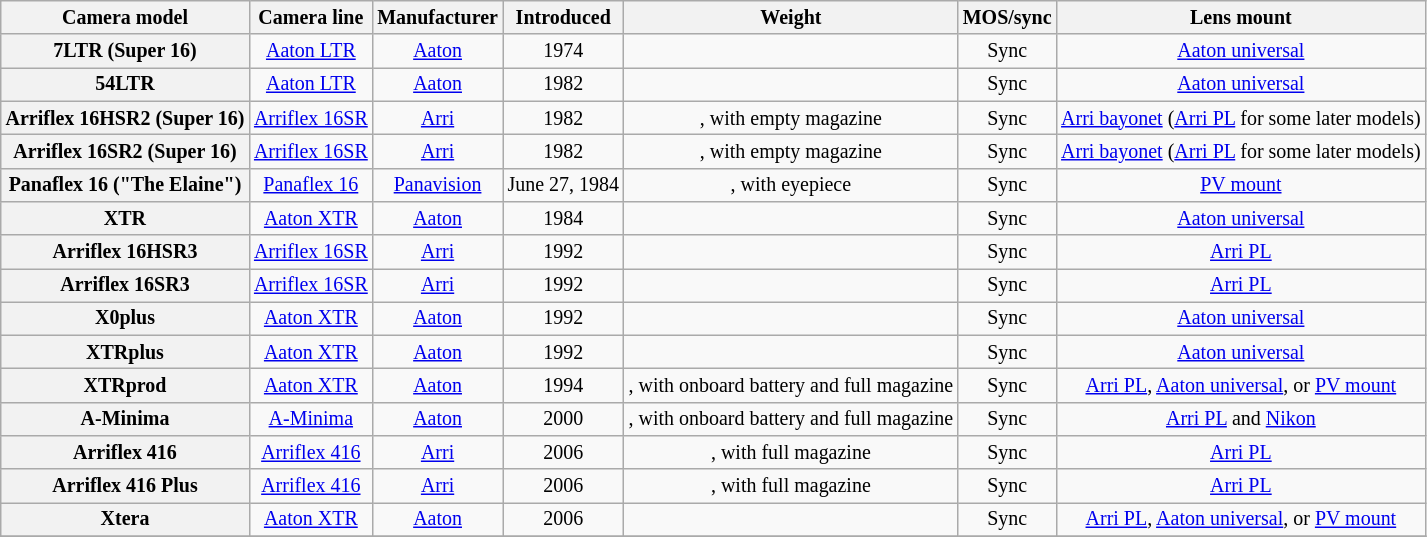<table class="wikitable sortable" style="font-size: smaller; width: auto; text-align: center;">
<tr>
<th>Camera model</th>
<th>Camera line</th>
<th>Manufacturer</th>
<th>Introduced</th>
<th>Weight</th>
<th>MOS/sync</th>
<th>Lens mount</th>
</tr>
<tr>
<th>7LTR (Super 16)</th>
<td><a href='#'>Aaton LTR</a></td>
<td><a href='#'>Aaton</a></td>
<td>1974</td>
<td></td>
<td>Sync</td>
<td><a href='#'>Aaton universal</a></td>
</tr>
<tr>
<th>54LTR</th>
<td><a href='#'>Aaton LTR</a></td>
<td><a href='#'>Aaton</a></td>
<td>1982</td>
<td></td>
<td>Sync</td>
<td><a href='#'>Aaton universal</a></td>
</tr>
<tr>
<th>Arriflex 16HSR2 (Super 16)</th>
<td><a href='#'>Arriflex 16SR</a></td>
<td><a href='#'>Arri</a></td>
<td>1982</td>
<td>, with empty magazine</td>
<td>Sync</td>
<td><a href='#'>Arri bayonet</a> (<a href='#'>Arri PL</a> for some later models)</td>
</tr>
<tr>
<th>Arriflex 16SR2 (Super 16)</th>
<td><a href='#'>Arriflex 16SR</a></td>
<td><a href='#'>Arri</a></td>
<td>1982</td>
<td>, with empty magazine</td>
<td>Sync</td>
<td><a href='#'>Arri bayonet</a> (<a href='#'>Arri PL</a> for some later models)</td>
</tr>
<tr>
<th>Panaflex 16 ("The Elaine")</th>
<td><a href='#'>Panaflex 16</a></td>
<td><a href='#'>Panavision</a></td>
<td>June 27, 1984</td>
<td>, with eyepiece</td>
<td>Sync</td>
<td><a href='#'>PV mount</a></td>
</tr>
<tr>
<th>XTR</th>
<td><a href='#'>Aaton XTR</a></td>
<td><a href='#'>Aaton</a></td>
<td>1984</td>
<td></td>
<td>Sync</td>
<td><a href='#'>Aaton universal</a></td>
</tr>
<tr>
<th>Arriflex 16HSR3</th>
<td><a href='#'>Arriflex 16SR</a></td>
<td><a href='#'>Arri</a></td>
<td>1992</td>
<td></td>
<td>Sync</td>
<td><a href='#'>Arri PL</a></td>
</tr>
<tr>
<th>Arriflex 16SR3</th>
<td><a href='#'>Arriflex 16SR</a></td>
<td><a href='#'>Arri</a></td>
<td>1992</td>
<td></td>
<td>Sync</td>
<td><a href='#'>Arri PL</a></td>
</tr>
<tr>
<th>X0plus</th>
<td><a href='#'>Aaton XTR</a></td>
<td><a href='#'>Aaton</a></td>
<td>1992</td>
<td></td>
<td>Sync</td>
<td><a href='#'>Aaton universal</a></td>
</tr>
<tr>
<th>XTRplus</th>
<td><a href='#'>Aaton XTR</a></td>
<td><a href='#'>Aaton</a></td>
<td>1992</td>
<td></td>
<td>Sync</td>
<td><a href='#'>Aaton universal</a></td>
</tr>
<tr>
<th>XTRprod</th>
<td><a href='#'>Aaton XTR</a></td>
<td><a href='#'>Aaton</a></td>
<td>1994</td>
<td>, with onboard battery and full magazine</td>
<td>Sync</td>
<td><a href='#'>Arri PL</a>, <a href='#'>Aaton universal</a>, or <a href='#'>PV mount</a></td>
</tr>
<tr>
<th>A-Minima</th>
<td><a href='#'>A-Minima</a></td>
<td><a href='#'>Aaton</a></td>
<td>2000</td>
<td>, with onboard battery and full magazine</td>
<td>Sync</td>
<td><a href='#'>Arri PL</a> and <a href='#'>Nikon</a></td>
</tr>
<tr>
<th>Arriflex 416</th>
<td><a href='#'>Arriflex 416</a></td>
<td><a href='#'>Arri</a></td>
<td>2006</td>
<td>, with full magazine</td>
<td>Sync</td>
<td><a href='#'>Arri PL</a></td>
</tr>
<tr>
<th>Arriflex 416 Plus</th>
<td><a href='#'>Arriflex 416</a></td>
<td><a href='#'>Arri</a></td>
<td>2006</td>
<td>, with full magazine</td>
<td>Sync</td>
<td><a href='#'>Arri PL</a></td>
</tr>
<tr>
<th>Xtera</th>
<td><a href='#'>Aaton XTR</a></td>
<td><a href='#'>Aaton</a></td>
<td>2006</td>
<td></td>
<td>Sync</td>
<td><a href='#'>Arri PL</a>, <a href='#'>Aaton universal</a>, or <a href='#'>PV mount</a></td>
</tr>
<tr>
</tr>
</table>
